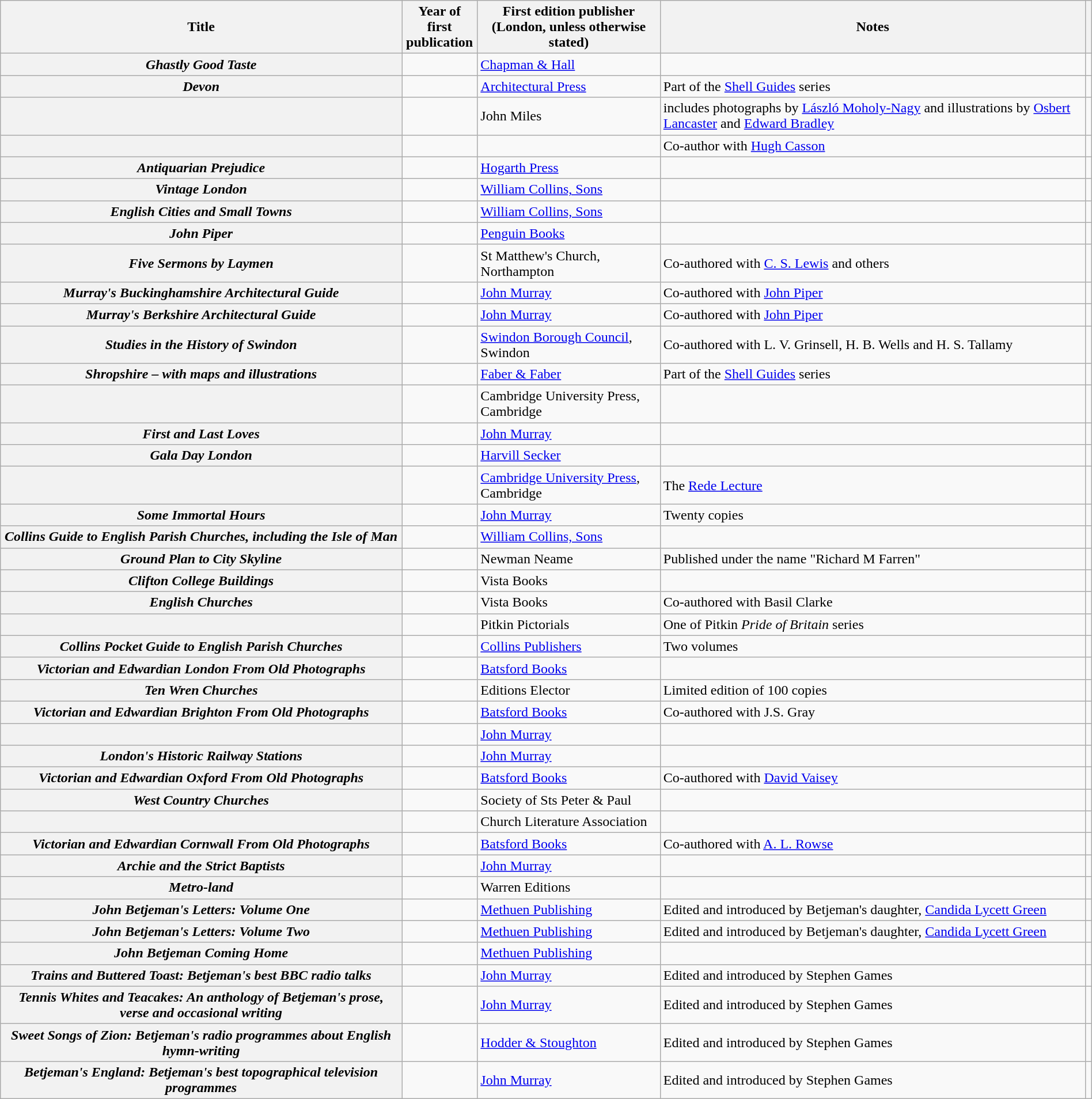<table class="wikitable plainrowheaders sortable" style="margin-right: 0;">
<tr>
<th scope="col">Title</th>
<th scope="col">Year of first<br>publication</th>
<th scope="col">First edition publisher<br>(London, unless otherwise stated)</th>
<th scope="col" class="unsortable">Notes</th>
<th scope="col" class="unsortable"></th>
</tr>
<tr>
<th scope="row"><em>Ghastly Good Taste</em></th>
<td></td>
<td><a href='#'>Chapman & Hall</a></td>
<td></td>
<td style="text-align: center;"></td>
</tr>
<tr>
<th scope="row"><em>Devon</em></th>
<td></td>
<td><a href='#'>Architectural Press</a></td>
<td>Part of the <a href='#'>Shell Guides</a> series</td>
<td style="text-align: center;"></td>
</tr>
<tr>
<th scope="row"></th>
<td></td>
<td>John Miles</td>
<td>includes photographs by <a href='#'>László Moholy-Nagy</a> and illustrations by <a href='#'>Osbert Lancaster</a> and <a href='#'>Edward Bradley</a></td>
<td style="text-align: center;"></td>
</tr>
<tr>
<th scope="row"></th>
<td></td>
<td></td>
<td>Co-author with <a href='#'>Hugh Casson</a></td>
<td style="text-align: center;"></td>
</tr>
<tr>
<th scope="row"><em>Antiquarian Prejudice</em></th>
<td></td>
<td><a href='#'>Hogarth Press</a></td>
<td></td>
<td style="text-align: center;"></td>
</tr>
<tr>
<th scope="row"><em>Vintage London</em></th>
<td></td>
<td><a href='#'>William Collins, Sons</a></td>
<td></td>
<td style="text-align: center;"></td>
</tr>
<tr>
<th scope="row"><em>English Cities and Small Towns</em></th>
<td></td>
<td><a href='#'>William Collins, Sons</a></td>
<td></td>
<td style="text-align: center;"></td>
</tr>
<tr>
<th scope="row"><em>John Piper</em></th>
<td></td>
<td><a href='#'>Penguin Books</a></td>
<td></td>
<td style="text-align: center;"></td>
</tr>
<tr>
<th scope="row"><em>Five Sermons by Laymen</em></th>
<td></td>
<td>St Matthew's Church, Northampton</td>
<td>Co-authored with <a href='#'>C. S. Lewis</a> and others</td>
<td style="text-align: center;"></td>
</tr>
<tr>
<th scope="row"><em>Murray's Buckinghamshire Architectural Guide</em></th>
<td></td>
<td><a href='#'>John Murray</a></td>
<td>Co-authored with <a href='#'>John Piper</a></td>
<td style="text-align: center;"></td>
</tr>
<tr>
<th scope="row"><em>Murray's Berkshire Architectural Guide</em></th>
<td></td>
<td><a href='#'>John Murray</a></td>
<td>Co-authored with <a href='#'>John Piper</a></td>
<td style="text-align: center;"></td>
</tr>
<tr>
<th scope="row"><em>Studies in the History of Swindon</em></th>
<td></td>
<td><a href='#'>Swindon Borough Council</a>, Swindon</td>
<td>Co-authored with L. V. Grinsell, H. B. Wells and H. S. Tallamy</td>
<td style="text-align: center;"></td>
</tr>
<tr>
<th scope="row"><em>Shropshire – with maps and illustrations</em></th>
<td></td>
<td><a href='#'>Faber & Faber</a></td>
<td>Part of the <a href='#'>Shell Guides</a> series</td>
<td style="text-align: center;"></td>
</tr>
<tr>
<th scope="row"></th>
<td></td>
<td>Cambridge University Press, Cambridge</td>
<td></td>
<td style="text-align: center;"></td>
</tr>
<tr>
<th scope="row"><em>First and Last Loves</em></th>
<td></td>
<td><a href='#'>John Murray</a></td>
<td></td>
<td style="text-align: center;"></td>
</tr>
<tr>
<th scope="row"><em>Gala Day London</em></th>
<td></td>
<td><a href='#'>Harvill Secker</a></td>
<td></td>
<td style="text-align: center;"></td>
</tr>
<tr>
<th scope="row"></th>
<td></td>
<td><a href='#'>Cambridge University Press</a>, Cambridge</td>
<td>The <a href='#'>Rede Lecture</a></td>
<td style="text-align: center;"></td>
</tr>
<tr>
<th scope="row"><em>Some Immortal Hours</em></th>
<td></td>
<td><a href='#'>John Murray</a></td>
<td>Twenty copies</td>
<td style="text-align: center;"></td>
</tr>
<tr>
<th scope="row"><em>Collins Guide to English Parish Churches, including the Isle of Man</em></th>
<td></td>
<td><a href='#'>William Collins, Sons</a></td>
<td></td>
<td style="text-align: center;"></td>
</tr>
<tr>
<th scope="row"><em>Ground Plan to City Skyline</em></th>
<td></td>
<td>Newman Neame</td>
<td>Published under the name "Richard M Farren"</td>
<td style="text-align: center;"></td>
</tr>
<tr>
<th scope="row"><em>Clifton College Buildings</em></th>
<td></td>
<td>Vista Books</td>
<td></td>
<td style="text-align: center;"></td>
</tr>
<tr>
<th scope="row"><em>English Churches</em></th>
<td></td>
<td>Vista Books</td>
<td>Co-authored with Basil Clarke</td>
<td style="text-align: center;"></td>
</tr>
<tr>
<th scope="row"></th>
<td></td>
<td>Pitkin Pictorials</td>
<td>One of Pitkin <em>Pride of Britain</em> series</td>
<td style="text-align: center;"></td>
</tr>
<tr>
<th scope="row"><em>Collins Pocket Guide to English Parish Churches</em></th>
<td></td>
<td><a href='#'>Collins Publishers</a></td>
<td>Two volumes</td>
<td style="text-align: center;"></td>
</tr>
<tr>
<th scope="row"><em>Victorian and Edwardian London From Old Photographs</em></th>
<td></td>
<td><a href='#'>Batsford Books</a></td>
<td></td>
<td style="text-align: center;"></td>
</tr>
<tr>
<th scope="row"><em>Ten Wren Churches</em></th>
<td></td>
<td>Editions Elector</td>
<td>Limited edition of 100 copies</td>
<td style="text-align: center;"></td>
</tr>
<tr>
<th scope="row"><em>Victorian and Edwardian Brighton From Old Photographs</em></th>
<td></td>
<td><a href='#'>Batsford Books</a></td>
<td>Co-authored with J.S. Gray</td>
<td style="text-align: center;"></td>
</tr>
<tr>
<th scope="row"></th>
<td></td>
<td><a href='#'>John Murray</a></td>
<td></td>
<td style="text-align: center;"></td>
</tr>
<tr>
<th scope="row"><em>London's Historic Railway Stations</em></th>
<td></td>
<td><a href='#'>John Murray</a></td>
<td></td>
<td style="text-align: center;"></td>
</tr>
<tr>
<th scope="row"><em>Victorian and Edwardian Oxford From Old Photographs</em></th>
<td></td>
<td><a href='#'>Batsford Books</a></td>
<td>Co-authored with <a href='#'>David Vaisey</a></td>
<td style="text-align: center;"></td>
</tr>
<tr>
<th scope="row"><em>West Country Churches</em></th>
<td></td>
<td>Society of Sts Peter & Paul</td>
<td></td>
<td style="text-align: center;"></td>
</tr>
<tr>
<th scope="row"></th>
<td></td>
<td>Church Literature Association</td>
<td></td>
<td style="text-align: center;"></td>
</tr>
<tr>
<th scope="row"><em>Victorian and Edwardian Cornwall From Old Photographs</em></th>
<td></td>
<td><a href='#'>Batsford Books</a></td>
<td>Co-authored with <a href='#'>A. L. Rowse</a></td>
<td style="text-align: center;"></td>
</tr>
<tr>
<th scope="row"><em>Archie and the Strict Baptists</em></th>
<td></td>
<td><a href='#'>John Murray</a></td>
<td></td>
<td style="text-align: center;"></td>
</tr>
<tr>
<th scope="row"><em>Metro-land</em></th>
<td></td>
<td>Warren Editions</td>
<td></td>
<td style="text-align: center;"></td>
</tr>
<tr>
<th scope="row"><em>John Betjeman's Letters: Volume One</em></th>
<td></td>
<td><a href='#'>Methuen Publishing</a></td>
<td>Edited and introduced by Betjeman's daughter, <a href='#'>Candida Lycett Green</a></td>
<td style="text-align: center;"></td>
</tr>
<tr>
<th scope="row"><em>John Betjeman's Letters: Volume Two</em></th>
<td></td>
<td><a href='#'>Methuen Publishing</a></td>
<td>Edited and introduced by Betjeman's daughter, <a href='#'>Candida Lycett Green</a></td>
<td style="text-align: center;"></td>
</tr>
<tr>
<th scope="row"><em>John Betjeman Coming Home</em></th>
<td></td>
<td><a href='#'>Methuen Publishing</a></td>
<td></td>
<td style="text-align: center;"></td>
</tr>
<tr>
<th scope="row"><em>Trains and Buttered Toast: Betjeman's best BBC radio talks</em></th>
<td></td>
<td><a href='#'>John Murray</a></td>
<td>Edited and introduced by Stephen Games</td>
<td style="text-align: center;"></td>
</tr>
<tr>
<th scope="row"><em>Tennis Whites and Teacakes: An anthology of Betjeman's prose, verse and occasional writing</em></th>
<td></td>
<td><a href='#'>John Murray</a></td>
<td>Edited and introduced by Stephen Games</td>
<td style="text-align: center;"></td>
</tr>
<tr>
<th scope="row"><em>Sweet Songs of Zion: Betjeman's radio programmes about English hymn-writing</em></th>
<td></td>
<td><a href='#'>Hodder & Stoughton</a></td>
<td>Edited and introduced by Stephen Games</td>
<td style="text-align: center;"></td>
</tr>
<tr>
<th scope="row"><em>Betjeman's England: Betjeman's best topographical television programmes</em></th>
<td></td>
<td><a href='#'>John Murray</a></td>
<td>Edited and introduced by Stephen Games</td>
<td style="text-align: center;"></td>
</tr>
</table>
